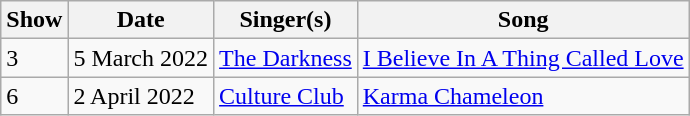<table class="wikitable">
<tr>
<th>Show</th>
<th>Date</th>
<th>Singer(s)</th>
<th>Song</th>
</tr>
<tr>
<td>3</td>
<td>5 March 2022</td>
<td><a href='#'>The Darkness</a></td>
<td><a href='#'>I Believe In A Thing Called Love</a></td>
</tr>
<tr>
<td>6</td>
<td>2 April 2022</td>
<td><a href='#'>Culture Club</a></td>
<td><a href='#'>Karma Chameleon</a></td>
</tr>
</table>
